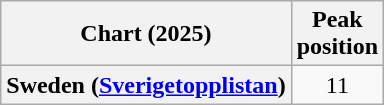<table class="wikitable plainrowheaders" style="text-align:center">
<tr>
<th scope="col">Chart (2025)</th>
<th scope="col">Peak<br>position</th>
</tr>
<tr>
<th scope="row">Sweden (<a href='#'>Sverigetopplistan</a>)</th>
<td>11</td>
</tr>
</table>
